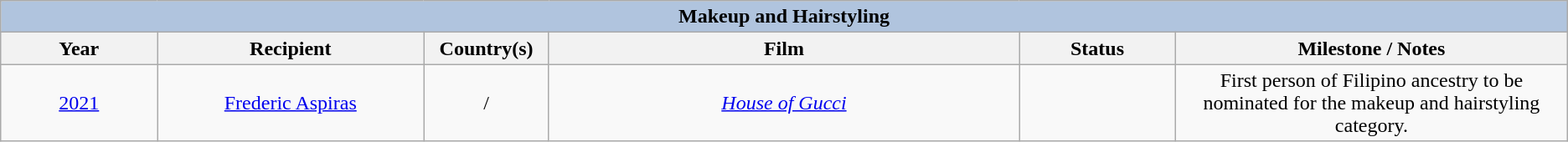<table class="wikitable" style="text-align: center">
<tr>
<th colspan="6" style="background:#B0C4DE;">Makeup and Hairstyling</th>
</tr>
<tr style="background:#ebf5ff;">
<th width="10%">Year</th>
<th width="17%">Recipient</th>
<th width="8%">Country(s)</th>
<th width="30%">Film</th>
<th width="10%">Status</th>
<th width="25%">Milestone / Notes</th>
</tr>
<tr>
<td><a href='#'>2021</a><br></td>
<td><a href='#'>Frederic Aspiras</a></td>
<td>/</td>
<td><em><a href='#'>House of Gucci</a></em></td>
<td></td>
<td>First person of Filipino ancestry to be nominated for the  makeup and hairstyling category.</td>
</tr>
</table>
